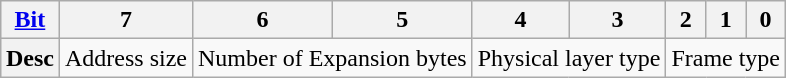<table class="wikitable" style="margin: 0 auto; text-align:center">
<tr>
<th><a href='#'>Bit</a></th>
<th style="text-align:center;">7</th>
<th>6</th>
<th>5</th>
<th>4</th>
<th>3</th>
<th>2</th>
<th>1</th>
<th>0</th>
</tr>
<tr>
<th>Desc</th>
<td>Address size</td>
<td colspan="2">Number of Expansion bytes</td>
<td colspan="2">Physical layer type</td>
<td colspan="3">Frame type</td>
</tr>
</table>
